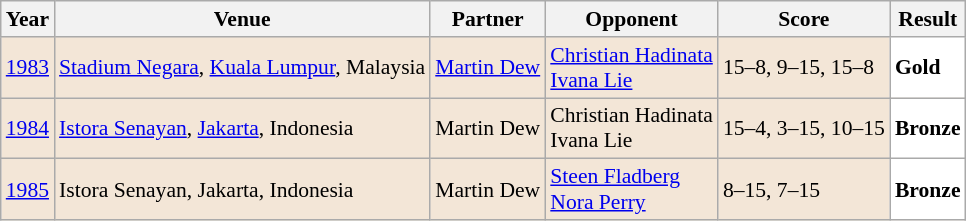<table class="sortable wikitable" style="font-size: 90%;">
<tr>
<th>Year</th>
<th>Venue</th>
<th>Partner</th>
<th>Opponent</th>
<th>Score</th>
<th>Result</th>
</tr>
<tr style="background:#F3E6D7">
<td align="center"><a href='#'>1983</a></td>
<td align="left"><a href='#'>Stadium Negara</a>, <a href='#'>Kuala Lumpur</a>, Malaysia</td>
<td align="left"> <a href='#'>Martin Dew</a></td>
<td align="left"> <a href='#'>Christian Hadinata</a><br> <a href='#'>Ivana Lie</a></td>
<td align="left">15–8, 9–15, 15–8</td>
<td style="text-align:left; background:white"> <strong>Gold</strong></td>
</tr>
<tr style="background:#F3E6D7">
<td align="center"><a href='#'>1984</a></td>
<td align="left"><a href='#'>Istora Senayan</a>, <a href='#'>Jakarta</a>, Indonesia</td>
<td align="left"> Martin Dew</td>
<td align="left"> Christian Hadinata<br> Ivana Lie</td>
<td align="left">15–4, 3–15, 10–15</td>
<td style="text-align:left; background:white"> <strong>Bronze</strong></td>
</tr>
<tr style="background:#F3E6D7">
<td align="center"><a href='#'>1985</a></td>
<td align="left">Istora Senayan, Jakarta, Indonesia</td>
<td align="left"> Martin Dew</td>
<td align="left"> <a href='#'>Steen Fladberg</a><br> <a href='#'>Nora Perry</a></td>
<td align="left">8–15, 7–15</td>
<td style="text-align:left; background:white"> <strong>Bronze</strong></td>
</tr>
</table>
